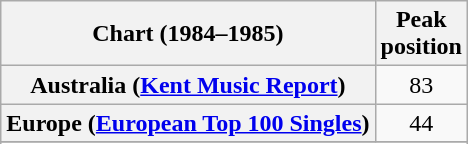<table class="wikitable sortable plainrowheaders" style="text-align:center">
<tr>
<th scope="col">Chart (1984–1985)</th>
<th scope="col">Peak<br>position</th>
</tr>
<tr>
<th scope="row">Australia (<a href='#'>Kent Music Report</a>)</th>
<td>83</td>
</tr>
<tr>
<th scope="row">Europe (<a href='#'>European Top 100 Singles</a>)</th>
<td>44</td>
</tr>
<tr>
</tr>
<tr>
</tr>
<tr>
</tr>
<tr>
</tr>
<tr>
</tr>
</table>
